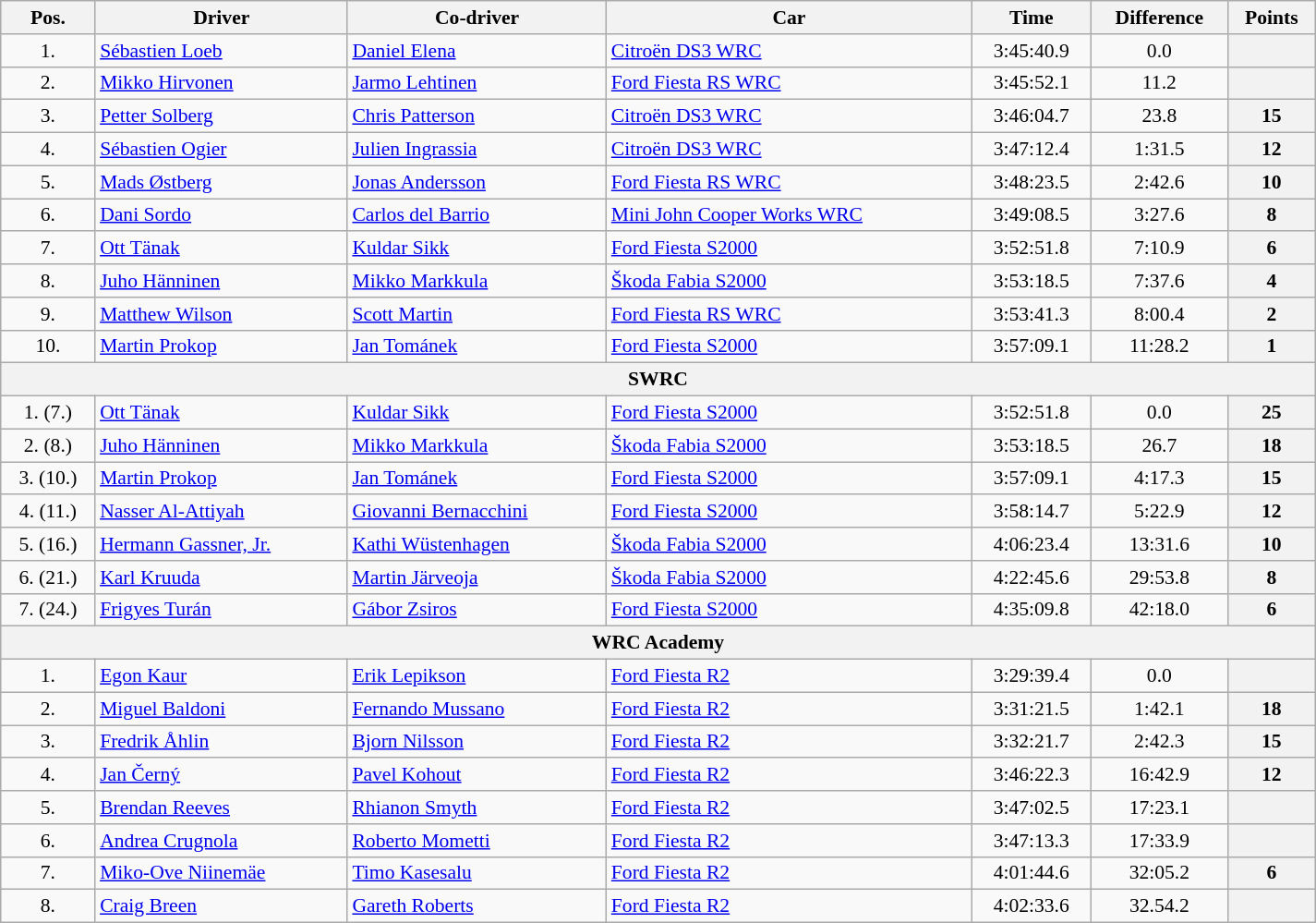<table class="wikitable" width="100%" style="text-align: center; font-size: 90%; max-width: 950px;">
<tr>
<th>Pos.</th>
<th>Driver</th>
<th>Co-driver</th>
<th>Car</th>
<th>Time</th>
<th>Difference</th>
<th>Points</th>
</tr>
<tr>
<td>1.</td>
<td align="left"> <a href='#'>Sébastien Loeb</a></td>
<td align="left"> <a href='#'>Daniel Elena</a></td>
<td align="left"><a href='#'>Citroën DS3 WRC</a></td>
<td>3:45:40.9</td>
<td>0.0</td>
<th></th>
</tr>
<tr>
<td>2.</td>
<td align="left"> <a href='#'>Mikko Hirvonen</a></td>
<td align="left"> <a href='#'>Jarmo Lehtinen</a></td>
<td align="left"><a href='#'>Ford Fiesta RS WRC</a></td>
<td>3:45:52.1</td>
<td>11.2</td>
<th></th>
</tr>
<tr>
<td>3.</td>
<td align="left"> <a href='#'>Petter Solberg</a></td>
<td align="left"> <a href='#'>Chris Patterson</a></td>
<td align="left"><a href='#'>Citroën DS3 WRC</a></td>
<td>3:46:04.7</td>
<td>23.8</td>
<th>15</th>
</tr>
<tr>
<td>4.</td>
<td align="left"> <a href='#'>Sébastien Ogier</a></td>
<td align="left"> <a href='#'>Julien Ingrassia</a></td>
<td align="left"><a href='#'>Citroën DS3 WRC</a></td>
<td>3:47:12.4</td>
<td>1:31.5</td>
<th>12</th>
</tr>
<tr>
<td>5.</td>
<td align="left"> <a href='#'>Mads Østberg</a></td>
<td align="left"> <a href='#'>Jonas Andersson</a></td>
<td align="left"><a href='#'>Ford Fiesta RS WRC</a></td>
<td>3:48:23.5</td>
<td>2:42.6</td>
<th>10</th>
</tr>
<tr>
<td>6.</td>
<td align="left"> <a href='#'>Dani Sordo</a></td>
<td align="left"> <a href='#'>Carlos del Barrio</a></td>
<td align="left"><a href='#'>Mini John Cooper Works WRC</a></td>
<td>3:49:08.5</td>
<td>3:27.6</td>
<th>8</th>
</tr>
<tr>
<td>7.</td>
<td align="left"> <a href='#'>Ott Tänak</a></td>
<td align="left"> <a href='#'>Kuldar Sikk</a></td>
<td align="left"><a href='#'>Ford Fiesta S2000</a></td>
<td>3:52:51.8</td>
<td>7:10.9</td>
<th>6</th>
</tr>
<tr>
<td>8.</td>
<td align="left"> <a href='#'>Juho Hänninen</a></td>
<td align="left"> <a href='#'>Mikko Markkula</a></td>
<td align="left"><a href='#'>Škoda Fabia S2000</a></td>
<td>3:53:18.5</td>
<td>7:37.6</td>
<th>4</th>
</tr>
<tr>
<td>9.</td>
<td align="left"> <a href='#'>Matthew Wilson</a></td>
<td align="left"> <a href='#'>Scott Martin</a></td>
<td align="left"><a href='#'>Ford Fiesta RS WRC</a></td>
<td>3:53:41.3</td>
<td>8:00.4</td>
<th>2</th>
</tr>
<tr>
<td>10.</td>
<td align="left"> <a href='#'>Martin Prokop</a></td>
<td align="left"> <a href='#'>Jan Tománek</a></td>
<td align="left"><a href='#'>Ford Fiesta S2000</a></td>
<td>3:57:09.1</td>
<td>11:28.2</td>
<th>1</th>
</tr>
<tr>
<th colspan=7>SWRC</th>
</tr>
<tr>
<td>1. (7.)</td>
<td align="left"> <a href='#'>Ott Tänak</a></td>
<td align="left"> <a href='#'>Kuldar Sikk</a></td>
<td align="left"><a href='#'>Ford Fiesta S2000</a></td>
<td>3:52:51.8</td>
<td>0.0</td>
<th>25</th>
</tr>
<tr>
<td>2. (8.)</td>
<td align="left"> <a href='#'>Juho Hänninen</a></td>
<td align="left"> <a href='#'>Mikko Markkula</a></td>
<td align="left"><a href='#'>Škoda Fabia S2000</a></td>
<td>3:53:18.5</td>
<td>26.7</td>
<th>18</th>
</tr>
<tr>
<td>3. (10.)</td>
<td align="left"> <a href='#'>Martin Prokop</a></td>
<td align="left"> <a href='#'>Jan Tománek</a></td>
<td align="left"><a href='#'>Ford Fiesta S2000</a></td>
<td>3:57:09.1</td>
<td>4:17.3</td>
<th>15</th>
</tr>
<tr>
<td>4. (11.)</td>
<td align="left"> <a href='#'>Nasser Al-Attiyah</a></td>
<td align="left"> <a href='#'>Giovanni Bernacchini</a></td>
<td align="left"><a href='#'>Ford Fiesta S2000</a></td>
<td>3:58:14.7</td>
<td>5:22.9</td>
<th>12</th>
</tr>
<tr>
<td>5. (16.)</td>
<td align="left"> <a href='#'>Hermann Gassner, Jr.</a></td>
<td align="left"> <a href='#'>Kathi Wüstenhagen</a></td>
<td align="left"><a href='#'>Škoda Fabia S2000</a></td>
<td>4:06:23.4</td>
<td>13:31.6</td>
<th>10</th>
</tr>
<tr>
<td>6. (21.)</td>
<td align="left"> <a href='#'>Karl Kruuda</a></td>
<td align="left"> <a href='#'>Martin Järveoja</a></td>
<td align="left"><a href='#'>Škoda Fabia S2000</a></td>
<td>4:22:45.6</td>
<td>29:53.8</td>
<th>8</th>
</tr>
<tr>
<td>7. (24.)</td>
<td align="left"> <a href='#'>Frigyes Turán</a></td>
<td align="left"> <a href='#'>Gábor Zsiros</a></td>
<td align="left"><a href='#'>Ford Fiesta S2000</a></td>
<td>4:35:09.8</td>
<td>42:18.0</td>
<th>6</th>
</tr>
<tr>
<th colspan=7>WRC Academy</th>
</tr>
<tr>
<td>1.</td>
<td align="left"> <a href='#'>Egon Kaur</a></td>
<td align="left"> <a href='#'>Erik Lepikson</a></td>
<td align="left"><a href='#'>Ford Fiesta R2</a></td>
<td>3:29:39.4</td>
<td>0.0</td>
<th></th>
</tr>
<tr>
<td>2.</td>
<td align="left"> <a href='#'>Miguel Baldoni</a></td>
<td align="left"> <a href='#'>Fernando Mussano</a></td>
<td align="left"><a href='#'>Ford Fiesta R2</a></td>
<td>3:31:21.5</td>
<td>1:42.1</td>
<th>18</th>
</tr>
<tr>
<td>3.</td>
<td align="left"> <a href='#'>Fredrik Åhlin</a></td>
<td align="left"> <a href='#'>Bjorn Nilsson</a></td>
<td align="left"><a href='#'>Ford Fiesta R2</a></td>
<td>3:32:21.7</td>
<td>2:42.3</td>
<th>15</th>
</tr>
<tr>
<td>4.</td>
<td align="left"> <a href='#'>Jan Černý</a></td>
<td align="left"> <a href='#'>Pavel Kohout</a></td>
<td align="left"><a href='#'>Ford Fiesta R2</a></td>
<td>3:46:22.3</td>
<td>16:42.9</td>
<th>12</th>
</tr>
<tr>
<td>5.</td>
<td align="left"> <a href='#'>Brendan Reeves</a></td>
<td align="left"> <a href='#'>Rhianon Smyth</a></td>
<td align="left"><a href='#'>Ford Fiesta R2</a></td>
<td>3:47:02.5</td>
<td>17:23.1</td>
<th></th>
</tr>
<tr>
<td>6.</td>
<td align="left"> <a href='#'>Andrea Crugnola</a></td>
<td align="left"> <a href='#'>Roberto Mometti</a></td>
<td align="left"><a href='#'>Ford Fiesta R2</a></td>
<td>3:47:13.3</td>
<td>17:33.9</td>
<th></th>
</tr>
<tr>
<td>7.</td>
<td align="left"> <a href='#'>Miko-Ove Niinemäe</a></td>
<td align="left"> <a href='#'>Timo Kasesalu</a></td>
<td align="left"><a href='#'>Ford Fiesta R2</a></td>
<td>4:01:44.6</td>
<td>32:05.2</td>
<th>6</th>
</tr>
<tr>
<td>8.</td>
<td align="left"> <a href='#'>Craig Breen</a></td>
<td align="left"> <a href='#'>Gareth Roberts</a></td>
<td align="left"><a href='#'>Ford Fiesta R2</a></td>
<td>4:02:33.6</td>
<td>32.54.2</td>
<th></th>
</tr>
</table>
